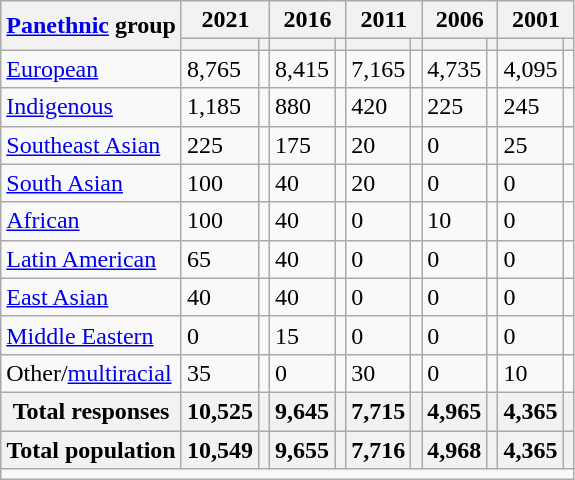<table class="wikitable collapsible sortable">
<tr>
<th rowspan="2"><a href='#'>Panethnic</a> group</th>
<th colspan="2">2021</th>
<th colspan="2">2016</th>
<th colspan="2">2011</th>
<th colspan="2">2006</th>
<th colspan="2">2001</th>
</tr>
<tr>
<th><a href='#'></a></th>
<th></th>
<th></th>
<th></th>
<th></th>
<th></th>
<th></th>
<th></th>
<th></th>
<th></th>
</tr>
<tr>
<td><a href='#'>European</a></td>
<td>8,765</td>
<td></td>
<td>8,415</td>
<td></td>
<td>7,165</td>
<td></td>
<td>4,735</td>
<td></td>
<td>4,095</td>
<td></td>
</tr>
<tr>
<td><a href='#'>Indigenous</a></td>
<td>1,185</td>
<td></td>
<td>880</td>
<td></td>
<td>420</td>
<td></td>
<td>225</td>
<td></td>
<td>245</td>
<td></td>
</tr>
<tr>
<td><a href='#'>Southeast Asian</a></td>
<td>225</td>
<td></td>
<td>175</td>
<td></td>
<td>20</td>
<td></td>
<td>0</td>
<td></td>
<td>25</td>
<td></td>
</tr>
<tr>
<td><a href='#'>South Asian</a></td>
<td>100</td>
<td></td>
<td>40</td>
<td></td>
<td>20</td>
<td></td>
<td>0</td>
<td></td>
<td>0</td>
<td></td>
</tr>
<tr>
<td><a href='#'>African</a></td>
<td>100</td>
<td></td>
<td>40</td>
<td></td>
<td>0</td>
<td></td>
<td>10</td>
<td></td>
<td>0</td>
<td></td>
</tr>
<tr>
<td><a href='#'>Latin American</a></td>
<td>65</td>
<td></td>
<td>40</td>
<td></td>
<td>0</td>
<td></td>
<td>0</td>
<td></td>
<td>0</td>
<td></td>
</tr>
<tr>
<td><a href='#'>East Asian</a></td>
<td>40</td>
<td></td>
<td>40</td>
<td></td>
<td>0</td>
<td></td>
<td>0</td>
<td></td>
<td>0</td>
<td></td>
</tr>
<tr>
<td><a href='#'>Middle Eastern</a></td>
<td>0</td>
<td></td>
<td>15</td>
<td></td>
<td>0</td>
<td></td>
<td>0</td>
<td></td>
<td>0</td>
<td></td>
</tr>
<tr>
<td>Other/<a href='#'>multiracial</a></td>
<td>35</td>
<td></td>
<td>0</td>
<td></td>
<td>30</td>
<td></td>
<td>0</td>
<td></td>
<td>10</td>
<td></td>
</tr>
<tr>
<th>Total responses</th>
<th>10,525</th>
<th></th>
<th>9,645</th>
<th></th>
<th>7,715</th>
<th></th>
<th>4,965</th>
<th></th>
<th>4,365</th>
<th></th>
</tr>
<tr class="sortbottom">
<th>Total population</th>
<th>10,549</th>
<th></th>
<th>9,655</th>
<th></th>
<th>7,716</th>
<th></th>
<th>4,968</th>
<th></th>
<th>4,365</th>
<th></th>
</tr>
<tr class="sortbottom">
<td colspan="11"></td>
</tr>
</table>
